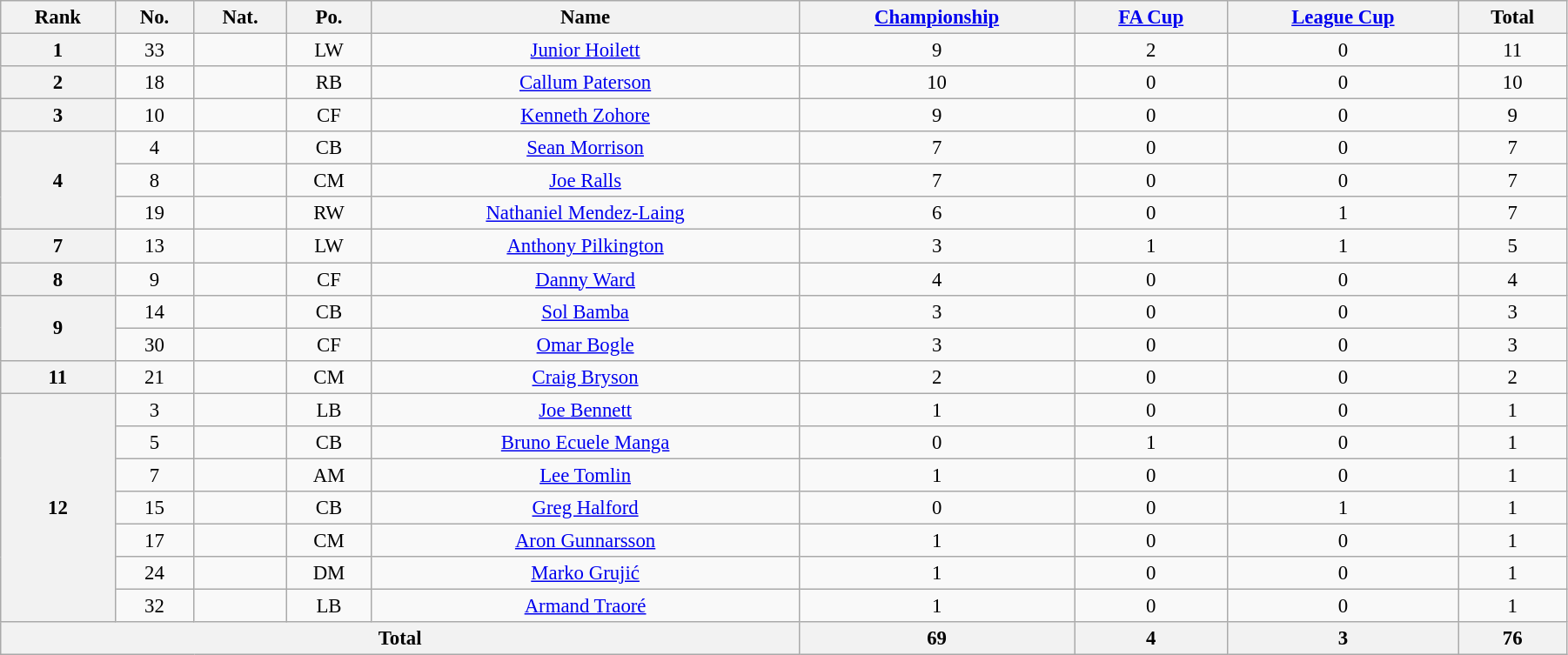<table class="wikitable" style="text-align:center; font-size:95%; width:95%;">
<tr>
<th>Rank</th>
<th>No.</th>
<th>Nat.</th>
<th>Po.</th>
<th>Name</th>
<th><a href='#'>Championship</a></th>
<th><a href='#'>FA Cup</a></th>
<th><a href='#'>League Cup</a></th>
<th>Total</th>
</tr>
<tr>
<th rowspan=1>1</th>
<td>33</td>
<td></td>
<td>LW</td>
<td><a href='#'>Junior Hoilett</a></td>
<td>9</td>
<td>2</td>
<td>0</td>
<td>11</td>
</tr>
<tr>
<th rowspan=1>2</th>
<td>18</td>
<td></td>
<td>RB</td>
<td><a href='#'>Callum Paterson</a></td>
<td>10</td>
<td>0</td>
<td>0</td>
<td>10</td>
</tr>
<tr>
<th rowspan=1>3</th>
<td>10</td>
<td></td>
<td>CF</td>
<td><a href='#'>Kenneth Zohore</a></td>
<td>9</td>
<td>0</td>
<td>0</td>
<td>9</td>
</tr>
<tr>
<th rowspan=3>4</th>
<td>4</td>
<td></td>
<td>CB</td>
<td><a href='#'>Sean Morrison</a></td>
<td>7</td>
<td>0</td>
<td>0</td>
<td>7</td>
</tr>
<tr>
<td>8</td>
<td></td>
<td>CM</td>
<td><a href='#'>Joe Ralls</a></td>
<td>7</td>
<td>0</td>
<td>0</td>
<td>7</td>
</tr>
<tr>
<td>19</td>
<td></td>
<td>RW</td>
<td><a href='#'>Nathaniel Mendez-Laing</a></td>
<td>6</td>
<td>0</td>
<td>1</td>
<td>7</td>
</tr>
<tr>
<th rowspan=1>7</th>
<td>13</td>
<td></td>
<td>LW</td>
<td><a href='#'>Anthony Pilkington</a></td>
<td>3</td>
<td>1</td>
<td>1</td>
<td>5</td>
</tr>
<tr>
<th rowspan=1>8</th>
<td>9</td>
<td></td>
<td>CF</td>
<td><a href='#'>Danny Ward</a></td>
<td>4</td>
<td>0</td>
<td>0</td>
<td>4</td>
</tr>
<tr>
<th rowspan=2>9</th>
<td>14</td>
<td></td>
<td>CB</td>
<td><a href='#'>Sol Bamba</a></td>
<td>3</td>
<td>0</td>
<td>0</td>
<td>3</td>
</tr>
<tr>
<td>30</td>
<td></td>
<td>CF</td>
<td><a href='#'>Omar Bogle</a></td>
<td>3</td>
<td>0</td>
<td>0</td>
<td>3</td>
</tr>
<tr>
<th rowspan=1>11</th>
<td>21</td>
<td></td>
<td>CM</td>
<td><a href='#'>Craig Bryson</a></td>
<td>2</td>
<td>0</td>
<td>0</td>
<td>2</td>
</tr>
<tr>
<th rowspan=7>12</th>
<td>3</td>
<td></td>
<td>LB</td>
<td><a href='#'>Joe Bennett</a></td>
<td>1</td>
<td>0</td>
<td>0</td>
<td>1</td>
</tr>
<tr>
<td>5</td>
<td></td>
<td>CB</td>
<td><a href='#'>Bruno Ecuele Manga</a></td>
<td>0</td>
<td>1</td>
<td>0</td>
<td>1</td>
</tr>
<tr>
<td>7</td>
<td></td>
<td>AM</td>
<td><a href='#'>Lee Tomlin</a></td>
<td>1</td>
<td>0</td>
<td>0</td>
<td>1</td>
</tr>
<tr>
<td>15</td>
<td></td>
<td>CB</td>
<td><a href='#'>Greg Halford</a></td>
<td>0</td>
<td>0</td>
<td>1</td>
<td>1</td>
</tr>
<tr>
<td>17</td>
<td></td>
<td>CM</td>
<td><a href='#'>Aron Gunnarsson</a></td>
<td>1</td>
<td>0</td>
<td>0</td>
<td>1</td>
</tr>
<tr>
<td>24</td>
<td></td>
<td>DM</td>
<td><a href='#'>Marko Grujić</a></td>
<td>1</td>
<td>0</td>
<td>0</td>
<td>1</td>
</tr>
<tr>
<td>32</td>
<td></td>
<td>LB</td>
<td><a href='#'>Armand Traoré</a></td>
<td>1</td>
<td>0</td>
<td>0</td>
<td>1</td>
</tr>
<tr>
<th colspan=5>Total</th>
<th>69</th>
<th>4</th>
<th>3</th>
<th>76</th>
</tr>
</table>
